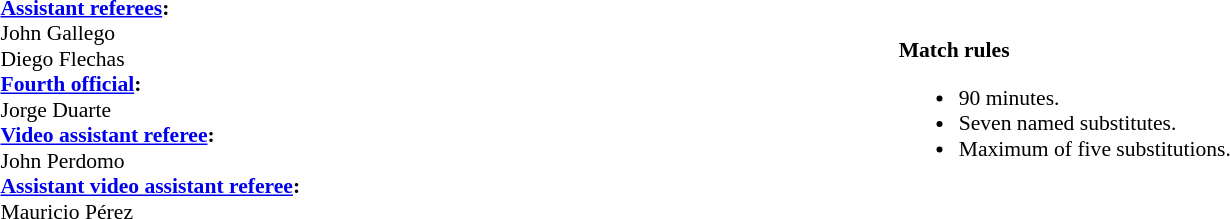<table width=100% style="font-size:90%">
<tr>
<td><br><strong><a href='#'>Assistant referees</a>:</strong>
<br>John Gallego
<br>Diego Flechas
<br><strong><a href='#'>Fourth official</a>:</strong>
<br>Jorge Duarte
<br><strong><a href='#'>Video assistant referee</a>:</strong>
<br>John Perdomo
<br><strong><a href='#'>Assistant video assistant referee</a>:</strong>
<br>Mauricio Pérez</td>
<td><br><strong>Match rules</strong><ul><li>90 minutes.</li><li>Seven named substitutes.</li><li>Maximum of five substitutions.</li></ul></td>
</tr>
</table>
